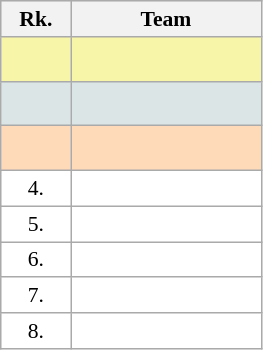<table class="wikitable" style="border:1px solid #AAAAAA;font-size:90%">
<tr bgcolor="#E4E4E4">
<th style="border-bottom:1px solid #AAAAAA" width=40>Rk.</th>
<th style="border-bottom:1px solid #AAAAAA" width=120>Team</th>
</tr>
<tr bgcolor="#F7F6A8">
<td align="center" style="height:23px"></td>
<td><strong></strong></td>
</tr>
<tr bgcolor="#DCE5E5">
<td align="center" style="height:23px"></td>
<td></td>
</tr>
<tr bgcolor="#FFDAB9">
<td align="center" style="height:23px"></td>
<td></td>
</tr>
<tr style="background:#ffffff;">
<td align="center">4.</td>
<td></td>
</tr>
<tr style="background:#ffffff;">
<td align="center">5.</td>
<td></td>
</tr>
<tr style="background:#ffffff;">
<td align="center">6.</td>
<td></td>
</tr>
<tr style="background:#ffffff;">
<td align="center">7.</td>
<td></td>
</tr>
<tr style="background:#ffffff;">
<td align="center">8.</td>
<td></td>
</tr>
</table>
